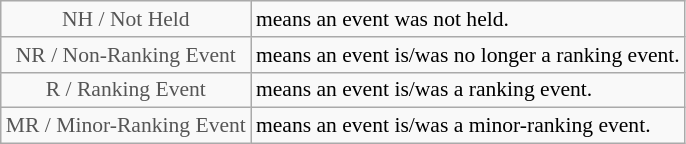<table class="wikitable" style="font-size:90%">
<tr>
<td style="text-align:center; color:#555555;" colspan="4">NH / Not Held</td>
<td>means an event was not held.</td>
</tr>
<tr>
<td style="text-align:center; color:#555555;" colspan="4">NR / Non-Ranking Event</td>
<td>means an event is/was no longer a ranking event.</td>
</tr>
<tr>
<td style="text-align:center; color:#555555;" colspan="4">R / Ranking Event</td>
<td>means an event is/was a ranking event.</td>
</tr>
<tr>
<td style="text-align:center; color:#555555;" colspan="4">MR / Minor-Ranking Event</td>
<td>means an event is/was a minor-ranking event.</td>
</tr>
</table>
